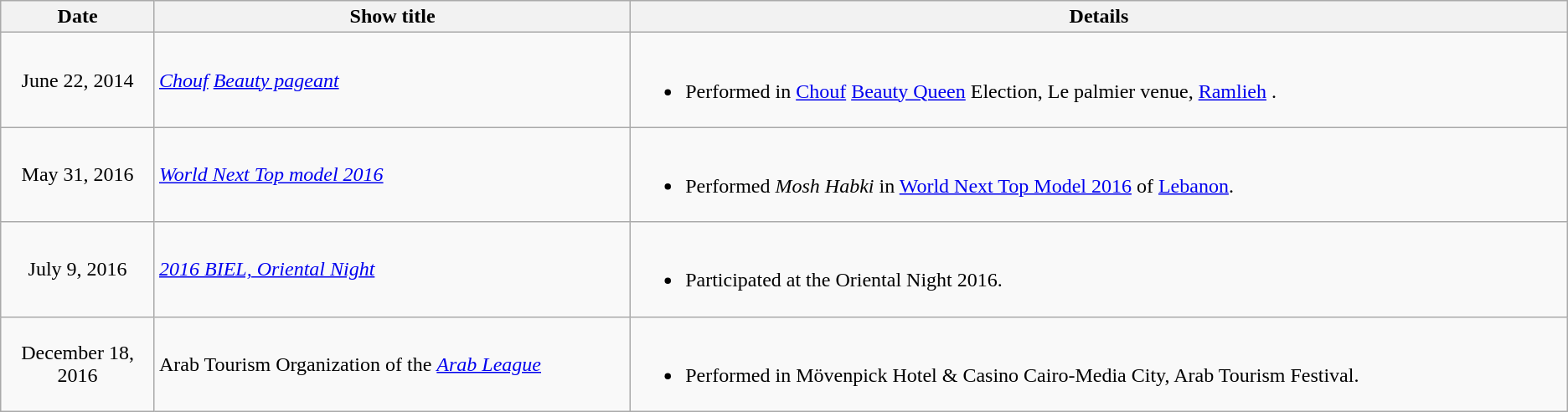<table class="wikitable">
<tr>
<th style="text-align:center; width:120px;">Date</th>
<th style="text-align:center; width:400px;">Show title</th>
<th style="text-align:center; width:800px;">Details</th>
</tr>
<tr>
<td style="text-align:center;">June 22, 2014</td>
<td><em><a href='#'>Chouf</a> <a href='#'>Beauty pageant</a></em></td>
<td><br><ul><li>Performed in <a href='#'>Chouf</a> <a href='#'>Beauty Queen</a> Election, Le palmier venue, <a href='#'>Ramlieh</a> .</li></ul></td>
</tr>
<tr>
<td style="text-align:center;">May 31, 2016</td>
<td><em><a href='#'>World Next Top model 2016</a></em></td>
<td><br><ul><li>Performed <em>Mosh Habki</em> in <a href='#'>World Next Top Model 2016</a> of <a href='#'>Lebanon</a>.</li></ul></td>
</tr>
<tr>
<td style="text-align:center;">July 9, 2016</td>
<td><em><a href='#'>2016 BIEL, Oriental Night</a></em></td>
<td><br><ul><li>Participated at the Oriental Night 2016.</li></ul></td>
</tr>
<tr>
<td style="text-align:center;">December 18, 2016</td>
<td>Arab Tourism Organization of the <em><a href='#'>Arab League</a></em></td>
<td><br><ul><li>Performed in Mövenpick Hotel & Casino Cairo-Media City, Arab Tourism Festival.</li></ul></td>
</tr>
</table>
